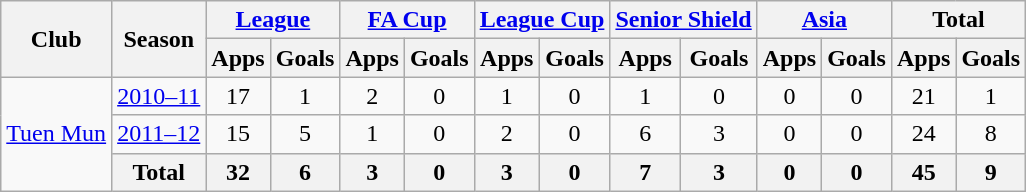<table class="wikitable" style="text-align:center">
<tr>
<th rowspan="2">Club</th>
<th rowspan="2">Season</th>
<th colspan="2"><a href='#'>League</a></th>
<th colspan="2"><a href='#'>FA Cup</a></th>
<th colspan="2"><a href='#'>League Cup</a></th>
<th colspan="2"><a href='#'>Senior Shield</a></th>
<th colspan="2"><a href='#'>Asia</a></th>
<th colspan="2">Total</th>
</tr>
<tr>
<th>Apps</th>
<th>Goals</th>
<th>Apps</th>
<th>Goals</th>
<th>Apps</th>
<th>Goals</th>
<th>Apps</th>
<th>Goals</th>
<th>Apps</th>
<th>Goals</th>
<th>Apps</th>
<th>Goals</th>
</tr>
<tr>
<td rowspan="3"><a href='#'>Tuen Mun</a></td>
<td><a href='#'>2010–11</a></td>
<td>17</td>
<td>1</td>
<td>2</td>
<td>0</td>
<td>1</td>
<td>0</td>
<td>1</td>
<td>0</td>
<td>0</td>
<td>0</td>
<td>21</td>
<td>1</td>
</tr>
<tr>
<td><a href='#'>2011–12</a></td>
<td>15</td>
<td>5</td>
<td>1</td>
<td>0</td>
<td>2</td>
<td>0</td>
<td>6</td>
<td>3</td>
<td>0</td>
<td>0</td>
<td>24</td>
<td>8</td>
</tr>
<tr>
<th>Total</th>
<th>32</th>
<th>6</th>
<th>3</th>
<th>0</th>
<th>3</th>
<th>0</th>
<th>7</th>
<th>3</th>
<th>0</th>
<th>0</th>
<th>45</th>
<th>9</th>
</tr>
</table>
